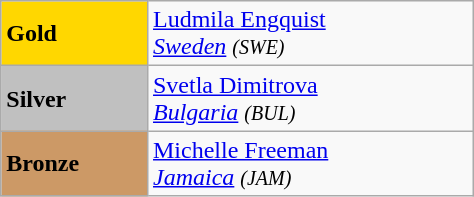<table class="wikitable" width=25%>
<tr>
<td bgcolor="gold"><strong>Gold</strong></td>
<td> <a href='#'>Ludmila Engquist</a><br><em><a href='#'>Sweden</a> <small>(SWE)</small></em></td>
</tr>
<tr>
<td bgcolor="silver"><strong>Silver</strong></td>
<td> <a href='#'>Svetla Dimitrova</a><br><em><a href='#'>Bulgaria</a> <small>(BUL)</small></em></td>
</tr>
<tr>
<td bgcolor="CC9966"><strong>Bronze</strong></td>
<td> <a href='#'>Michelle Freeman</a><br><em><a href='#'>Jamaica</a> <small>(JAM)</small></em></td>
</tr>
</table>
